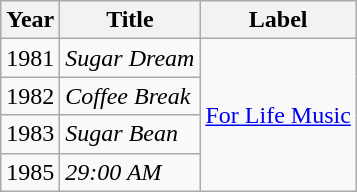<table class="wikitable">
<tr>
<th>Year</th>
<th>Title</th>
<th>Label</th>
</tr>
<tr>
<td align="center">1981</td>
<td><em>Sugar Dream</em></td>
<td rowspan="4" align="center"><a href='#'>For Life Music</a></td>
</tr>
<tr>
<td align="center">1982</td>
<td><em>Coffee Break</em></td>
</tr>
<tr>
<td align="center">1983</td>
<td><em>Sugar Bean</em></td>
</tr>
<tr>
<td align="center">1985</td>
<td><em>29:00 AM</em></td>
</tr>
</table>
